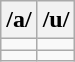<table class="wikitable">
<tr>
<th>/a/</th>
<th>/u/</th>
</tr>
<tr>
<td></td>
<td></td>
</tr>
<tr>
<td></td>
<td></td>
</tr>
</table>
